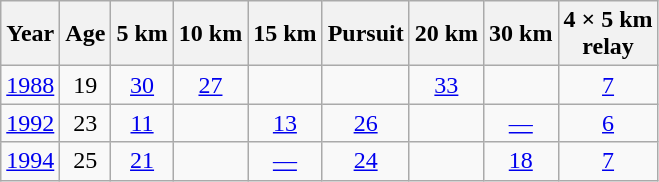<table class="wikitable" style="text-align: center;">
<tr>
<th scope="col">Year</th>
<th scope="col">Age</th>
<th scope="col">5 km</th>
<th scope="col">10 km</th>
<th scope="col">15 km</th>
<th scope="col">Pursuit</th>
<th scope="col">20 km</th>
<th scope="col">30 km</th>
<th scope="col">4 × 5 km<br>relay</th>
</tr>
<tr>
<td><a href='#'>1988</a></td>
<td>19</td>
<td><a href='#'>30</a></td>
<td><a href='#'>27</a></td>
<td></td>
<td></td>
<td><a href='#'>33</a></td>
<td></td>
<td><a href='#'>7</a></td>
</tr>
<tr>
<td><a href='#'>1992</a></td>
<td>23</td>
<td><a href='#'>11</a></td>
<td></td>
<td><a href='#'>13</a></td>
<td><a href='#'>26</a></td>
<td></td>
<td><a href='#'>—</a></td>
<td><a href='#'>6</a></td>
</tr>
<tr>
<td><a href='#'>1994</a></td>
<td>25</td>
<td><a href='#'>21</a></td>
<td></td>
<td><a href='#'>—</a></td>
<td><a href='#'>24</a></td>
<td></td>
<td><a href='#'>18</a></td>
<td><a href='#'>7</a></td>
</tr>
</table>
